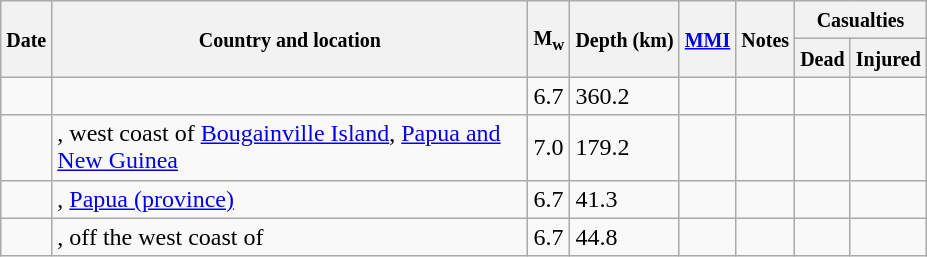<table class="wikitable sortable sort-under" style="border:1px black; margin-left:1em;">
<tr>
<th rowspan="2"><small>Date</small></th>
<th rowspan="2" style="width: 310px"><small>Country and location</small></th>
<th rowspan="2"><small>M<sub>w</sub></small></th>
<th rowspan="2"><small>Depth (km)</small></th>
<th rowspan="2"><small><a href='#'>MMI</a></small></th>
<th rowspan="2" class="unsortable"><small>Notes</small></th>
<th colspan="2"><small>Casualties</small></th>
</tr>
<tr>
<th><small>Dead</small></th>
<th><small>Injured</small></th>
</tr>
<tr>
<td></td>
<td></td>
<td>6.7</td>
<td>360.2</td>
<td></td>
<td></td>
<td></td>
<td></td>
</tr>
<tr>
<td></td>
<td>, west coast of <a href='#'>Bougainville Island</a>, <a href='#'>Papua and New Guinea</a></td>
<td>7.0</td>
<td>179.2</td>
<td></td>
<td></td>
<td></td>
<td></td>
</tr>
<tr>
<td></td>
<td>, <a href='#'>Papua (province)</a></td>
<td>6.7</td>
<td>41.3</td>
<td></td>
<td></td>
<td></td>
<td></td>
</tr>
<tr>
<td></td>
<td>, off the west coast of</td>
<td>6.7</td>
<td>44.8</td>
<td></td>
<td></td>
<td></td>
<td></td>
</tr>
</table>
